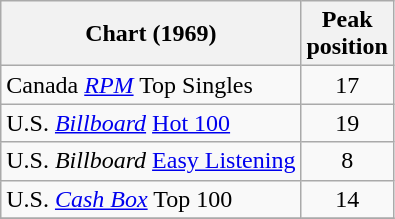<table class="wikitable sortable">
<tr>
<th>Chart (1969)</th>
<th>Peak<br>position</th>
</tr>
<tr>
<td>Canada <em><a href='#'>RPM</a></em> Top Singles</td>
<td style="text-align:center;">17</td>
</tr>
<tr>
<td>U.S. <em><a href='#'>Billboard</a></em> <a href='#'>Hot 100</a></td>
<td style="text-align:center;">19</td>
</tr>
<tr>
<td>U.S. <em>Billboard</em> <a href='#'>Easy Listening</a></td>
<td style="text-align:center;">8</td>
</tr>
<tr>
<td>U.S. <a href='#'><em>Cash Box</em></a> Top 100</td>
<td align="center">14</td>
</tr>
<tr>
</tr>
</table>
